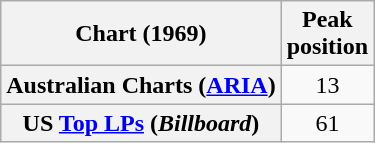<table class="wikitable plainrowheaders sortable" style="text-align:center;">
<tr>
<th>Chart (1969)</th>
<th>Peak<br> position</th>
</tr>
<tr>
<th scope="row">Australian Charts (<a href='#'>ARIA</a>)</th>
<td>13</td>
</tr>
<tr>
<th scope="row">US <a href='#'>Top LPs</a> (<em>Billboard</em>)</th>
<td>61</td>
</tr>
</table>
